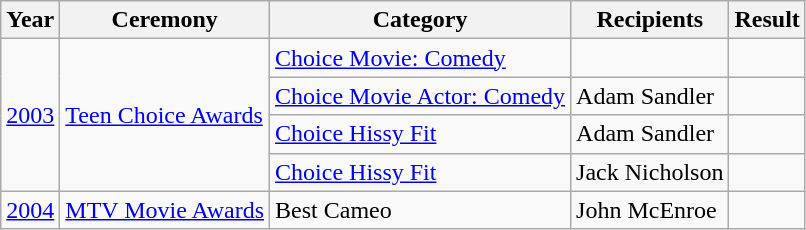<table class="wikitable sortable">
<tr>
<th align="left">Year</th>
<th align="left">Ceremony</th>
<th align="left">Category</th>
<th align="left">Recipients</th>
<th align="left">Result</th>
</tr>
<tr>
<td rowspan="4"><a href='#'>2003</a></td>
<td rowspan="4"><a href='#'>Teen Choice Awards</a></td>
<td><a href='#'>Choice Movie: Comedy</a></td>
<td></td>
<td></td>
</tr>
<tr>
<td><a href='#'>Choice Movie Actor: Comedy</a></td>
<td>Adam Sandler</td>
<td></td>
</tr>
<tr>
<td><a href='#'>Choice Hissy Fit</a></td>
<td>Adam Sandler</td>
<td></td>
</tr>
<tr>
<td><a href='#'>Choice Hissy Fit</a></td>
<td>Jack Nicholson</td>
<td></td>
</tr>
<tr>
<td><a href='#'>2004</a></td>
<td><a href='#'>MTV Movie Awards</a></td>
<td>Best Cameo</td>
<td>John McEnroe</td>
<td></td>
</tr>
</table>
